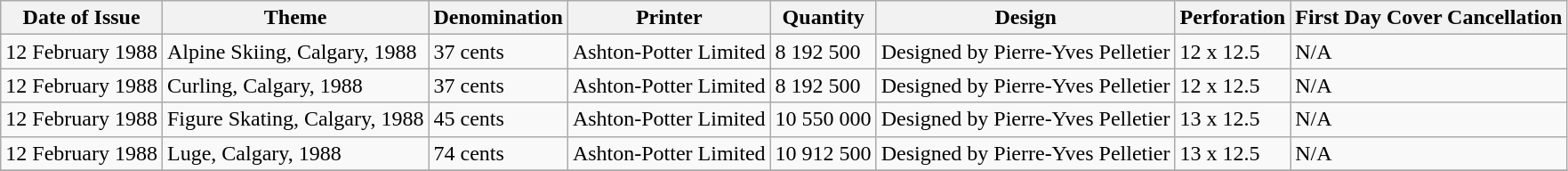<table class="wikitable sortable">
<tr>
<th>Date of Issue</th>
<th>Theme</th>
<th>Denomination</th>
<th>Printer</th>
<th>Quantity</th>
<th>Design</th>
<th>Perforation</th>
<th>First Day Cover Cancellation</th>
</tr>
<tr>
<td>12 February 1988</td>
<td>Alpine Skiing, Calgary, 1988</td>
<td>37 cents</td>
<td>Ashton-Potter Limited</td>
<td>8 192 500</td>
<td>Designed by Pierre-Yves Pelletier</td>
<td>12 x 12.5</td>
<td>N/A</td>
</tr>
<tr>
<td>12 February 1988</td>
<td>Curling, Calgary, 1988</td>
<td>37 cents</td>
<td>Ashton-Potter Limited</td>
<td>8 192 500</td>
<td>Designed by Pierre-Yves Pelletier</td>
<td>12 x 12.5</td>
<td>N/A</td>
</tr>
<tr>
<td>12 February 1988</td>
<td>Figure Skating, Calgary, 1988</td>
<td>45 cents</td>
<td>Ashton-Potter Limited</td>
<td>10 550 000</td>
<td>Designed by Pierre-Yves Pelletier</td>
<td>13 x 12.5</td>
<td>N/A</td>
</tr>
<tr>
<td>12 February 1988</td>
<td>Luge, Calgary, 1988</td>
<td>74 cents</td>
<td>Ashton-Potter Limited</td>
<td>10 912 500</td>
<td>Designed by Pierre-Yves Pelletier</td>
<td>13 x 12.5</td>
<td>N/A</td>
</tr>
<tr>
</tr>
</table>
